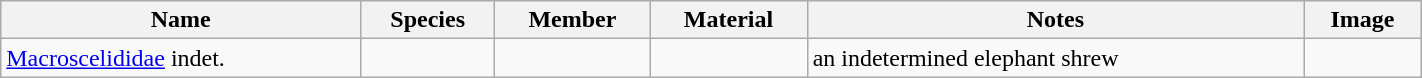<table class="wikitable" align="center" width="75%">
<tr>
<th>Name</th>
<th>Species</th>
<th>Member</th>
<th>Material</th>
<th>Notes</th>
<th>Image</th>
</tr>
<tr>
<td><a href='#'>Macroscelididae</a> indet.</td>
<td></td>
<td></td>
<td></td>
<td>an indetermined elephant shrew</td>
<td></td>
</tr>
</table>
